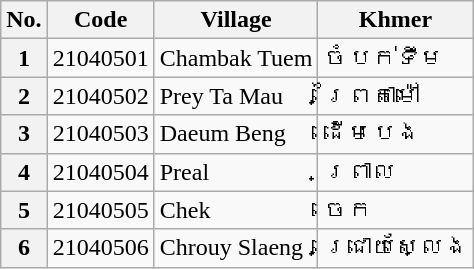<table class="wikitable sortable mw-collapsible">
<tr>
<th>No.</th>
<th>Code</th>
<th>Village</th>
<th>Khmer</th>
</tr>
<tr>
<th>1</th>
<td>21040501</td>
<td>Chambak Tuem</td>
<td>ចំបក់ទឹម</td>
</tr>
<tr>
<th>2</th>
<td>21040502</td>
<td>Prey Ta Mau</td>
<td>ព្រៃតាម៉ៅ</td>
</tr>
<tr>
<th>3</th>
<td>21040503</td>
<td>Daeum Beng</td>
<td>ដើមបេង</td>
</tr>
<tr>
<th>4</th>
<td>21040504</td>
<td>Preal</td>
<td>ព្រាល</td>
</tr>
<tr>
<th>5</th>
<td>21040505</td>
<td>Chek</td>
<td>ចេក</td>
</tr>
<tr>
<th>6</th>
<td>21040506</td>
<td>Chrouy Slaeng</td>
<td>ជ្រោយស្លែង</td>
</tr>
</table>
